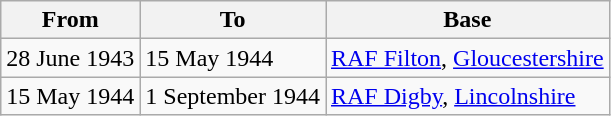<table class="wikitable">
<tr>
<th>From</th>
<th>To</th>
<th>Base</th>
</tr>
<tr>
<td>28 June 1943</td>
<td>15 May 1944</td>
<td><a href='#'>RAF Filton</a>, <a href='#'>Gloucestershire</a></td>
</tr>
<tr>
<td>15 May 1944</td>
<td>1 September 1944</td>
<td><a href='#'>RAF Digby</a>, <a href='#'>Lincolnshire</a></td>
</tr>
</table>
